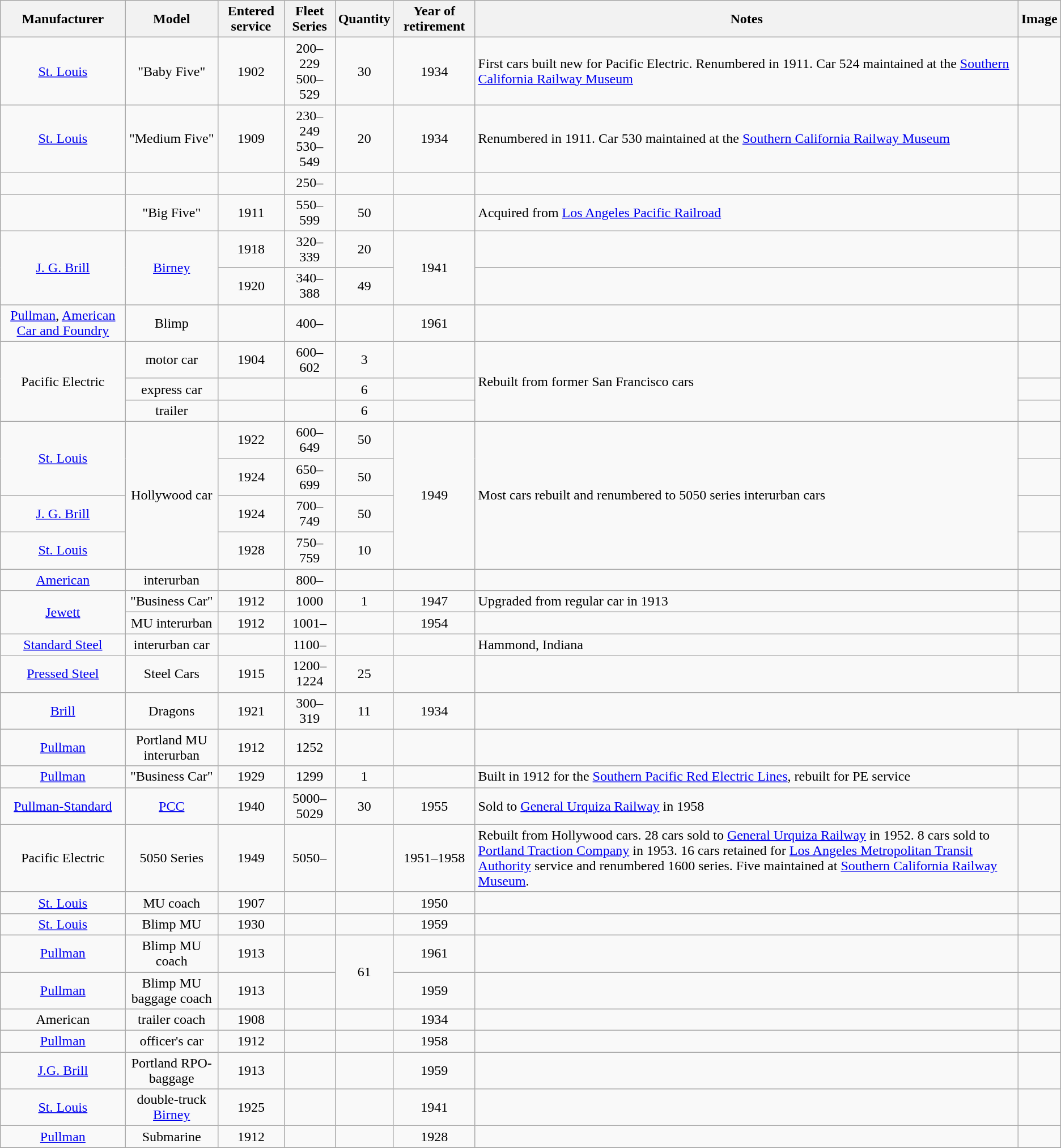<table class="wikitable" style="text-align:center">
<tr>
<th>Manufacturer</th>
<th>Model</th>
<th>Entered service</th>
<th>Fleet Series</th>
<th>Quantity</th>
<th>Year of retirement</th>
<th>Notes</th>
<th>Image</th>
</tr>
<tr>
<td><a href='#'>St. Louis</a></td>
<td>"Baby Five"</td>
<td>1902</td>
<td>200–229<br>500–529</td>
<td>30</td>
<td>1934</td>
<td align=left>First cars built new for Pacific Electric. Renumbered in 1911. Car 524 maintained at the <a href='#'>Southern California Railway Museum</a></td>
<td></td>
</tr>
<tr>
<td><a href='#'>St. Louis</a></td>
<td>"Medium Five"</td>
<td>1909</td>
<td>230–249<br>530–549</td>
<td>20</td>
<td>1934</td>
<td align=left>Renumbered in 1911.  Car 530 maintained at the <a href='#'>Southern California Railway Museum</a></td>
<td></td>
</tr>
<tr>
<td></td>
<td></td>
<td></td>
<td>250–</td>
<td></td>
<td></td>
<td></td>
<td></td>
</tr>
<tr>
<td></td>
<td>"Big Five"</td>
<td>1911</td>
<td>550–599</td>
<td>50</td>
<td></td>
<td align=left>Acquired from <a href='#'>Los Angeles Pacific Railroad</a></td>
</tr>
<tr>
<td rowspan=2><a href='#'>J. G. Brill</a></td>
<td rowspan=2><a href='#'>Birney</a></td>
<td>1918</td>
<td>320–339</td>
<td>20</td>
<td rowspan=2>1941</td>
<td></td>
<td></td>
</tr>
<tr>
<td>1920</td>
<td>340–388</td>
<td>49</td>
<td></td>
<td></td>
</tr>
<tr>
<td><a href='#'>Pullman</a>, <a href='#'>American Car and Foundry</a></td>
<td>Blimp</td>
<td></td>
<td>400–</td>
<td></td>
<td>1961</td>
<td></td>
<td></td>
</tr>
<tr>
<td rowspan=3>Pacific Electric</td>
<td>motor car</td>
<td>1904</td>
<td>600–602</td>
<td>3</td>
<td></td>
<td align=left rowspan=3>Rebuilt from former San Francisco cars</td>
<td></td>
</tr>
<tr>
<td>express car</td>
<td></td>
<td></td>
<td>6</td>
<td></td>
<td></td>
</tr>
<tr>
<td>trailer</td>
<td></td>
<td></td>
<td>6</td>
<td></td>
</tr>
<tr>
<td rowspan=2><a href='#'>St. Louis</a></td>
<td rowspan=4>Hollywood car</td>
<td>1922</td>
<td>600–649</td>
<td>50</td>
<td rowspan=4>1949</td>
<td align=left rowspan=4>Most cars rebuilt and renumbered to 5050 series interurban cars</td>
<td></td>
</tr>
<tr>
<td>1924</td>
<td>650–699</td>
<td>50</td>
<td></td>
</tr>
<tr>
<td><a href='#'>J. G. Brill</a></td>
<td>1924</td>
<td>700–749</td>
<td>50</td>
<td></td>
</tr>
<tr>
<td><a href='#'>St. Louis</a></td>
<td>1928</td>
<td>750–759</td>
<td>10</td>
<td></td>
</tr>
<tr>
<td><a href='#'>American</a></td>
<td>interurban</td>
<td></td>
<td>800–</td>
<td></td>
<td></td>
<td></td>
<td></td>
</tr>
<tr>
<td rowspan=2><a href='#'>Jewett</a></td>
<td>"Business Car"</td>
<td>1912</td>
<td>1000</td>
<td>1</td>
<td>1947</td>
<td align=left>Upgraded from regular car in 1913</td>
<td></td>
</tr>
<tr>
<td>MU interurban</td>
<td>1912</td>
<td>1001–</td>
<td></td>
<td>1954</td>
<td></td>
<td></td>
</tr>
<tr>
<td><a href='#'>Standard Steel</a></td>
<td>interurban car</td>
<td></td>
<td>1100–</td>
<td></td>
<td></td>
<td align=left>Hammond, Indiana</td>
</tr>
<tr>
<td><a href='#'>Pressed Steel</a></td>
<td>Steel Cars</td>
<td>1915</td>
<td>1200–1224</td>
<td>25</td>
<td></td>
<td></td>
<td></td>
</tr>
<tr>
<td><a href='#'>Brill</a></td>
<td>Dragons</td>
<td>1921</td>
<td>300–319</td>
<td>11</td>
<td>1934</td>
</tr>
<tr>
<td><a href='#'>Pullman</a></td>
<td>Portland MU interurban</td>
<td>1912</td>
<td>1252</td>
<td></td>
<td></td>
<td></td>
<td></td>
</tr>
<tr>
<td><a href='#'>Pullman</a></td>
<td>"Business Car"</td>
<td>1929</td>
<td>1299</td>
<td>1</td>
<td></td>
<td align=left>Built in 1912 for the <a href='#'>Southern Pacific Red Electric Lines</a>, rebuilt for PE service</td>
<td></td>
</tr>
<tr>
<td><a href='#'>Pullman-Standard</a></td>
<td><a href='#'>PCC</a></td>
<td>1940</td>
<td>5000–5029</td>
<td>30</td>
<td>1955</td>
<td align=left>Sold to <a href='#'>General Urquiza Railway</a> in 1958</td>
</tr>
<tr>
<td>Pacific Electric</td>
<td>5050 Series</td>
<td>1949</td>
<td>5050–</td>
<td></td>
<td>1951–1958</td>
<td align=left>Rebuilt from Hollywood cars. 28 cars sold to <a href='#'>General Urquiza Railway</a> in 1952. 8 cars sold to <a href='#'>Portland Traction Company</a> in 1953. 16 cars retained for <a href='#'>Los Angeles Metropolitan Transit Authority</a> service and renumbered 1600 series. Five maintained at <a href='#'>Southern California Railway Museum</a>.</td>
<td></td>
</tr>
<tr>
<td><a href='#'>St. Louis</a></td>
<td>MU coach</td>
<td>1907</td>
<td></td>
<td></td>
<td>1950</td>
<td></td>
<td></td>
</tr>
<tr>
<td><a href='#'>St. Louis</a></td>
<td>Blimp MU</td>
<td>1930</td>
<td></td>
<td></td>
<td>1959</td>
<td></td>
<td></td>
</tr>
<tr>
<td><a href='#'>Pullman</a></td>
<td>Blimp MU coach</td>
<td>1913</td>
<td></td>
<td rowspan=2>61</td>
<td>1961</td>
<td></td>
<td></td>
</tr>
<tr>
<td><a href='#'>Pullman</a></td>
<td>Blimp MU baggage coach</td>
<td>1913</td>
<td></td>
<td>1959</td>
<td></td>
<td></td>
</tr>
<tr>
<td>American</td>
<td>trailer coach</td>
<td>1908</td>
<td></td>
<td></td>
<td>1934</td>
<td></td>
<td></td>
</tr>
<tr>
<td><a href='#'>Pullman</a></td>
<td>officer's car</td>
<td>1912</td>
<td></td>
<td></td>
<td>1958</td>
<td></td>
<td></td>
</tr>
<tr>
<td><a href='#'>J.G. Brill</a></td>
<td>Portland RPO-baggage</td>
<td>1913</td>
<td></td>
<td></td>
<td>1959</td>
<td></td>
<td></td>
</tr>
<tr>
<td><a href='#'>St. Louis</a></td>
<td>double-truck <a href='#'>Birney</a></td>
<td>1925</td>
<td></td>
<td></td>
<td>1941</td>
<td></td>
<td></td>
</tr>
<tr>
<td><a href='#'>Pullman</a></td>
<td>Submarine</td>
<td>1912</td>
<td></td>
<td></td>
<td>1928</td>
<td></td>
<td></td>
</tr>
<tr>
</tr>
</table>
